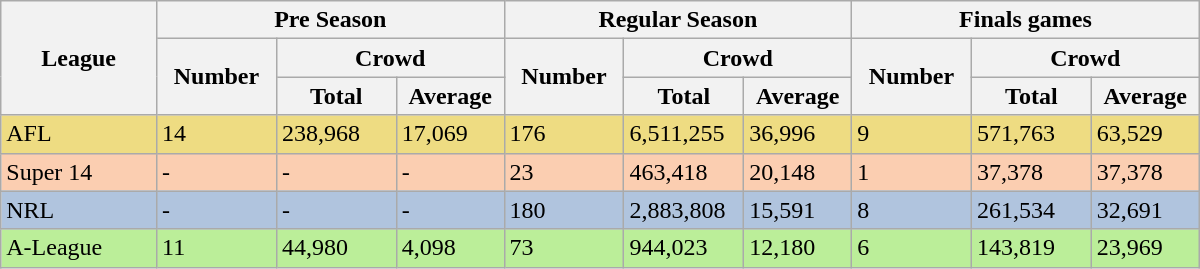<table class="wikitable" style="margin: 1em auto 1em auto" width=800>
<tr>
<th rowspan=3 width=13%>League</th>
<th colspan=3 width=29%>Pre Season</th>
<th colspan=3 width=29%>Regular Season</th>
<th colspan=3 width=29%>Finals games</th>
</tr>
<tr>
<th rowspan=2 width=10%>Number</th>
<th colspan=2  width=19%>Crowd</th>
<th rowspan=2 width=10%>Number</th>
<th colspan=2  width=19%>Crowd</th>
<th rowspan=2 width=10%>Number</th>
<th colspan=2 width=19%>Crowd</th>
</tr>
<tr>
<th width=10%>Total</th>
<th width=9%>Average</th>
<th width=10%>Total</th>
<th width=9%>Average</th>
<th width=10%>Total</th>
<th width=9%>Average</th>
</tr>
<tr bgcolor="#EEDC82">
<td>AFL</td>
<td>14</td>
<td>238,968</td>
<td>17,069</td>
<td>176</td>
<td>6,511,255</td>
<td>36,996</td>
<td>9</td>
<td>571,763</td>
<td>63,529</td>
</tr>
<tr bgcolor="#FBCEB1">
<td>Super 14</td>
<td>-</td>
<td>-</td>
<td>-</td>
<td>23</td>
<td>463,418</td>
<td>20,148</td>
<td>1</td>
<td>37,378</td>
<td>37,378</td>
</tr>
<tr bgcolor="#b0c4de">
<td>NRL</td>
<td>-</td>
<td>-</td>
<td>-</td>
<td>180</td>
<td>2,883,808</td>
<td>15,591</td>
<td>8</td>
<td>261,534</td>
<td>32,691</td>
</tr>
<tr bgcolor="#bbee99">
<td>A-League</td>
<td>11</td>
<td>44,980</td>
<td>4,098</td>
<td>73</td>
<td>944,023</td>
<td>12,180</td>
<td>6</td>
<td>143,819</td>
<td>23,969</td>
</tr>
</table>
